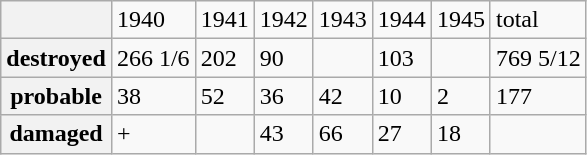<table class="wikitable">
<tr>
<th></th>
<td>1940</td>
<td>1941</td>
<td>1942</td>
<td>1943</td>
<td>1944</td>
<td>1945</td>
<td>total</td>
</tr>
<tr>
<th>destroyed</th>
<td>266 1/6</td>
<td>202</td>
<td>90</td>
<td></td>
<td>103</td>
<td></td>
<td>769 5/12</td>
</tr>
<tr>
<th>probable</th>
<td>38</td>
<td>52</td>
<td>36</td>
<td>42</td>
<td>10</td>
<td>2</td>
<td>177</td>
</tr>
<tr>
<th>damaged</th>
<td> + </td>
<td></td>
<td>43</td>
<td>66</td>
<td>27</td>
<td>18</td>
<td></td>
</tr>
</table>
